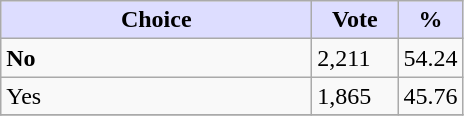<table class="wikitable">
<tr>
<th style="background:#ddf; width:200px;">Choice</th>
<th style="background:#ddf; width:50px;">Vote</th>
<th style="background:#ddf; width:30px;">%</th>
</tr>
<tr>
<td><strong>No</strong></td>
<td>2,211</td>
<td>54.24</td>
</tr>
<tr>
<td>Yes</td>
<td>1,865</td>
<td>45.76</td>
</tr>
<tr>
</tr>
</table>
